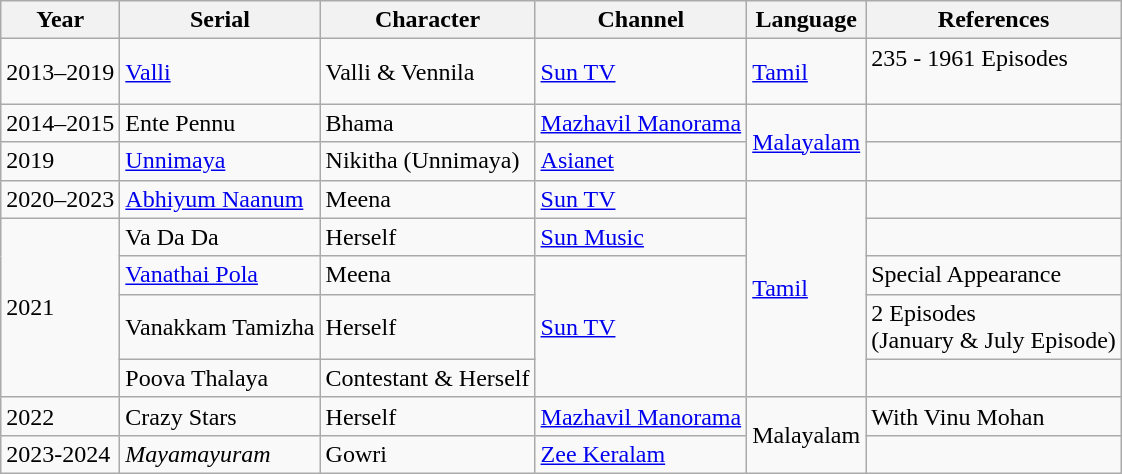<table class="wikitable sortable">
<tr>
<th>Year</th>
<th>Serial</th>
<th>Character</th>
<th>Channel</th>
<th>Language</th>
<th>References</th>
</tr>
<tr>
<td>2013–2019</td>
<td><a href='#'>Valli</a></td>
<td>Valli & Vennila</td>
<td><a href='#'>Sun TV</a></td>
<td><a href='#'>Tamil</a></td>
<td>235 - 1961 Episodes<br><br></td>
</tr>
<tr>
<td>2014–2015</td>
<td>Ente Pennu</td>
<td>Bhama</td>
<td><a href='#'>Mazhavil Manorama</a></td>
<td rowspan="2"><a href='#'>Malayalam</a></td>
<td></td>
</tr>
<tr>
<td>2019</td>
<td><a href='#'>Unnimaya</a></td>
<td>Nikitha (Unnimaya)</td>
<td><a href='#'>Asianet</a></td>
<td></td>
</tr>
<tr>
<td>2020–2023</td>
<td><a href='#'>Abhiyum Naanum</a></td>
<td>Meena</td>
<td><a href='#'>Sun TV</a></td>
<td rowspan="5"><a href='#'>Tamil</a></td>
<td></td>
</tr>
<tr>
<td rowspan="4">2021</td>
<td>Va Da Da</td>
<td>Herself</td>
<td><a href='#'>Sun Music</a></td>
<td></td>
</tr>
<tr>
<td><a href='#'>Vanathai Pola</a></td>
<td>Meena</td>
<td rowspan="3"><a href='#'>Sun TV</a></td>
<td>Special Appearance</td>
</tr>
<tr>
<td>Vanakkam Tamizha</td>
<td>Herself</td>
<td>2 Episodes<br>(January & July Episode)</td>
</tr>
<tr>
<td>Poova Thalaya</td>
<td>Contestant & Herself</td>
<td></td>
</tr>
<tr>
<td>2022</td>
<td>Crazy Stars</td>
<td>Herself</td>
<td><a href='#'>Mazhavil Manorama</a></td>
<td Rowspan=2>Malayalam</td>
<td>With Vinu Mohan</td>
</tr>
<tr>
<td>2023-2024</td>
<td><em>Mayamayuram </em></td>
<td>Gowri</td>
<td><a href='#'>Zee Keralam</a></td>
<td></td>
</tr>
</table>
